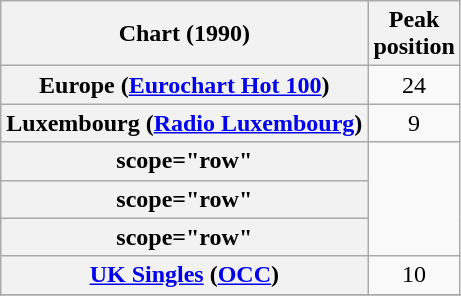<table class="wikitable sortable plainrowheaders" style="text-align:center">
<tr>
<th scope="col">Chart (1990)</th>
<th scope="col">Peak<br>position</th>
</tr>
<tr>
<th scope="row">Europe (<a href='#'>Eurochart Hot 100</a>)</th>
<td>24</td>
</tr>
<tr>
<th scope="row">Luxembourg (<a href='#'>Radio Luxembourg</a>)</th>
<td>9</td>
</tr>
<tr>
<th>scope="row"</th>
</tr>
<tr>
<th>scope="row"</th>
</tr>
<tr>
<th>scope="row"</th>
</tr>
<tr>
<th scope="row"><a href='#'>UK Singles</a> (<a href='#'>OCC</a>)</th>
<td>10</td>
</tr>
<tr>
</tr>
</table>
